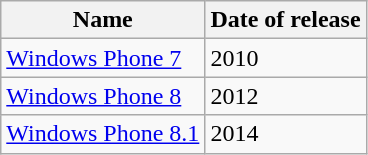<table class="wikitable">
<tr>
<th>Name</th>
<th>Date of release</th>
</tr>
<tr>
<td><a href='#'>Windows Phone 7</a></td>
<td>2010</td>
</tr>
<tr>
<td><a href='#'>Windows Phone 8</a></td>
<td>2012</td>
</tr>
<tr>
<td><a href='#'>Windows Phone 8.1</a></td>
<td>2014</td>
</tr>
</table>
